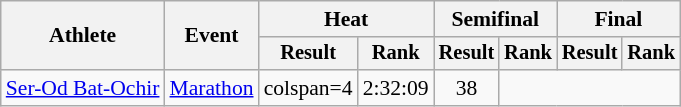<table class="wikitable" style="font-size:90%">
<tr>
<th rowspan="2">Athlete</th>
<th rowspan="2">Event</th>
<th colspan="2">Heat</th>
<th colspan="2">Semifinal</th>
<th colspan="2">Final</th>
</tr>
<tr style="font-size:95%">
<th>Result</th>
<th>Rank</th>
<th>Result</th>
<th>Rank</th>
<th>Result</th>
<th>Rank</th>
</tr>
<tr style=text-align:center>
<td style=text-align:left><a href='#'>Ser-Od Bat-Ochir</a></td>
<td style=text-align:left><a href='#'>Marathon</a></td>
<td>colspan=4 </td>
<td>2:32:09</td>
<td>38</td>
</tr>
</table>
